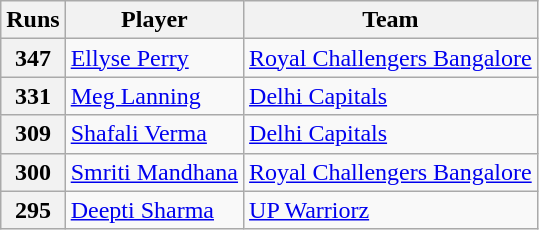<table class="wikitable">
<tr>
<th>Runs</th>
<th>Player</th>
<th>Team</th>
</tr>
<tr>
<th>347</th>
<td><a href='#'>Ellyse Perry</a></td>
<td><a href='#'>Royal Challengers Bangalore</a></td>
</tr>
<tr>
<th>331</th>
<td><a href='#'>Meg Lanning</a></td>
<td><a href='#'>Delhi Capitals</a></td>
</tr>
<tr>
<th>309</th>
<td><a href='#'>Shafali Verma</a></td>
<td><a href='#'>Delhi Capitals</a></td>
</tr>
<tr>
<th>300</th>
<td><a href='#'>Smriti Mandhana</a></td>
<td><a href='#'>Royal Challengers Bangalore</a></td>
</tr>
<tr>
<th>295</th>
<td><a href='#'>Deepti Sharma</a></td>
<td><a href='#'>UP Warriorz</a></td>
</tr>
</table>
